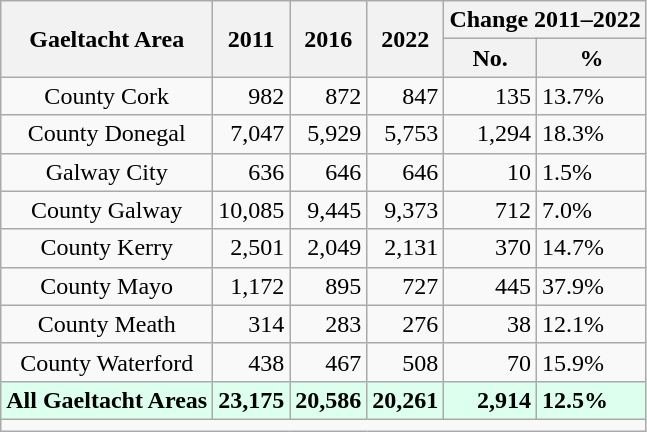<table class="wikitable">
<tr>
<th rowspan=2>Gaeltacht Area</th>
<th rowspan=2>2011</th>
<th rowspan=2>2016</th>
<th rowspan=2>2022</th>
<th colspan=2>Change 2011–2022</th>
</tr>
<tr>
<th>No.</th>
<th>%</th>
</tr>
<tr>
<td align="center">County Cork</td>
<td align="right">982</td>
<td align="right">872</td>
<td align="right">847</td>
<td align="right"> 135</td>
<td> 13.7%</td>
</tr>
<tr>
<td align="center">County Donegal</td>
<td align="right">7,047</td>
<td align="right">5,929</td>
<td align="right">5,753</td>
<td align="right"> 1,294</td>
<td> 18.3%</td>
</tr>
<tr>
<td align="center">Galway City</td>
<td align="right">636</td>
<td align="right">646</td>
<td align="right">646</td>
<td align="right"> 10</td>
<td> 1.5%</td>
</tr>
<tr>
<td align="center">County Galway</td>
<td align="right">10,085</td>
<td align="right">9,445</td>
<td align="right">9,373</td>
<td align="right"> 712</td>
<td> 7.0%</td>
</tr>
<tr>
<td align="center">County Kerry</td>
<td align="right">2,501</td>
<td align="right">2,049</td>
<td align="right">2,131</td>
<td align="right"> 370</td>
<td> 14.7%</td>
</tr>
<tr>
<td align="center">County Mayo</td>
<td align="right">1,172</td>
<td align="right">895</td>
<td align="right">727</td>
<td align="right"> 445</td>
<td> 37.9%</td>
</tr>
<tr>
<td align="center">County Meath</td>
<td align="right">314</td>
<td align="right">283</td>
<td align="right">276</td>
<td align="right"> 38</td>
<td> 12.1%</td>
</tr>
<tr>
<td align="center">County Waterford</td>
<td align="right">438</td>
<td align="right">467</td>
<td align="right">508</td>
<td align="right"> 70</td>
<td> 15.9%</td>
</tr>
<tr style="background:#DDFFEE;">
<td align="center"><strong>All Gaeltacht Areas</strong></td>
<td align="right"><strong>23,175</strong></td>
<td align="right"><strong>20,586</strong></td>
<td align="right"><strong>20,261</strong></td>
<td align="right"> <strong>2,914</strong></td>
<td> <strong>12.5%</strong></td>
</tr>
<tr class="sortbottom">
<td colspan="10"></td>
</tr>
</table>
